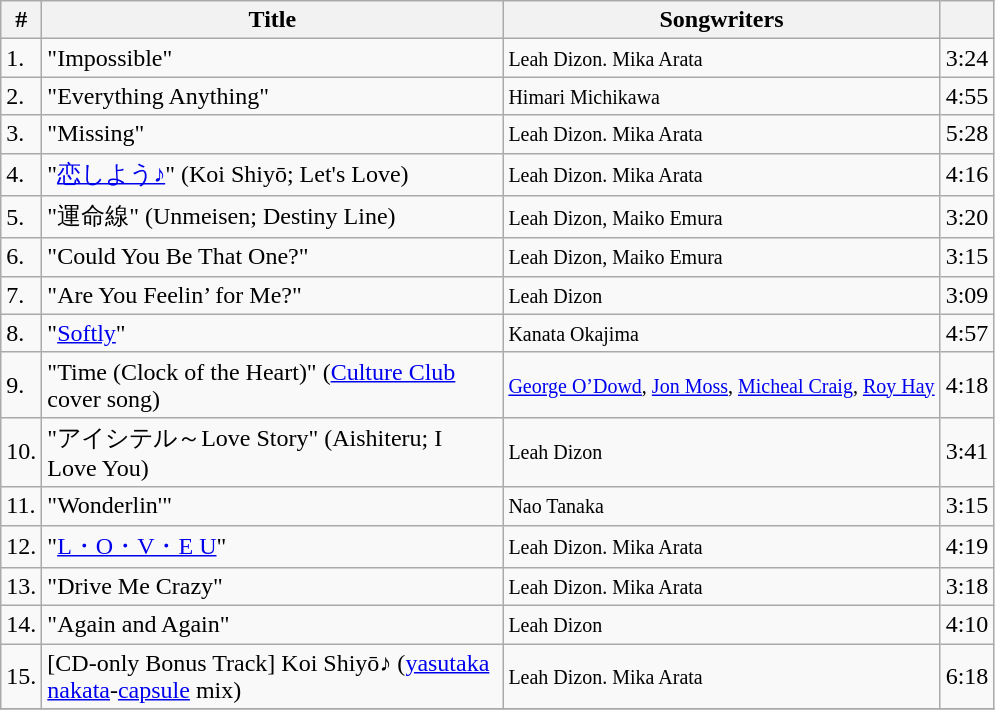<table class="wikitable">
<tr>
<th>#</th>
<th width="300">Title</th>
<th>Songwriters</th>
<th></th>
</tr>
<tr>
<td>1.</td>
<td>"Impossible"</td>
<td><small>Leah Dizon. Mika Arata</small></td>
<td>3:24</td>
</tr>
<tr>
<td>2.</td>
<td>"Everything Anything"</td>
<td><small>Himari Michikawa</small></td>
<td>4:55</td>
</tr>
<tr>
<td>3.</td>
<td>"Missing"</td>
<td><small> Leah Dizon. Mika Arata</small></td>
<td>5:28</td>
</tr>
<tr>
<td>4.</td>
<td>"<a href='#'>恋しよう♪</a>" (Koi Shiyō; Let's Love)</td>
<td><small> Leah Dizon. Mika Arata</small></td>
<td>4:16</td>
</tr>
<tr>
<td>5.</td>
<td>"運命線" (Unmeisen; Destiny Line)</td>
<td><small>Leah Dizon, Maiko Emura</small></td>
<td>3:20</td>
</tr>
<tr>
<td>6.</td>
<td>"Could You Be That One?"</td>
<td><small> Leah Dizon, Maiko Emura</small></td>
<td>3:15</td>
</tr>
<tr>
<td>7.</td>
<td>"Are You Feelin’ for Me?"</td>
<td><small>Leah Dizon</small></td>
<td>3:09</td>
</tr>
<tr>
<td>8.</td>
<td>"<a href='#'>Softly</a>"</td>
<td><small>Kanata Okajima</small></td>
<td>4:57</td>
</tr>
<tr>
<td>9.</td>
<td>"Time (Clock of the Heart)" (<a href='#'>Culture Club</a> cover song)</td>
<td><small><a href='#'>George O’Dowd</a>, <a href='#'>Jon Moss</a>, <a href='#'>Micheal Craig</a>, <a href='#'>Roy Hay</a></small></td>
<td>4:18</td>
</tr>
<tr>
<td>10.</td>
<td>"アイシテル～Love Story" (Aishiteru; I Love You)</td>
<td><small>Leah Dizon</small></td>
<td>3:41</td>
</tr>
<tr>
<td>11.</td>
<td>"Wonderlin'"</td>
<td><small>Nao Tanaka</small></td>
<td>3:15</td>
</tr>
<tr>
<td>12.</td>
<td>"<a href='#'>L・O・V・E U</a>"</td>
<td><small> Leah Dizon. Mika Arata</small></td>
<td>4:19</td>
</tr>
<tr>
<td>13.</td>
<td>"Drive Me Crazy"</td>
<td><small> Leah Dizon. Mika Arata</small></td>
<td>3:18</td>
</tr>
<tr>
<td>14.</td>
<td>"Again and Again"</td>
<td><small>Leah Dizon</small></td>
<td>4:10</td>
</tr>
<tr>
<td>15.</td>
<td>[CD-only Bonus Track] Koi Shiyō♪ (<a href='#'>yasutaka nakata</a>-<a href='#'>capsule</a> mix)</td>
<td><small> Leah Dizon. Mika Arata</small></td>
<td>6:18</td>
</tr>
<tr>
</tr>
</table>
